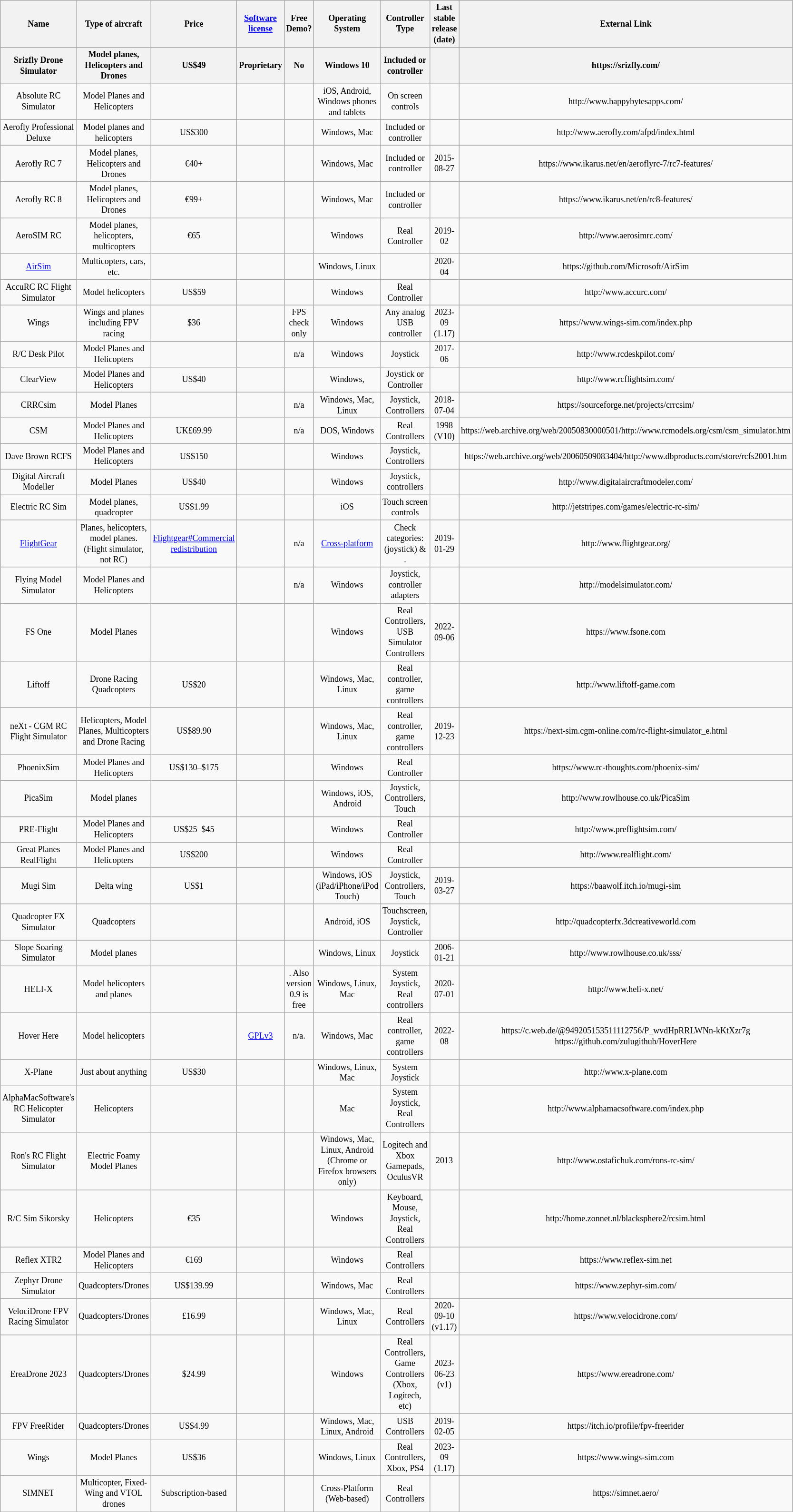<table class="wikitable sortable" style="font-size:75%; width:80%; text-align:center;">
<tr>
<th>Name</th>
<th>Type of aircraft</th>
<th>Price</th>
<th><a href='#'>Software license</a></th>
<th>Free Demo?</th>
<th>Operating System</th>
<th>Controller Type</th>
<th>Last stable release (date)</th>
<th>External Link</th>
</tr>
<tr>
<th>Srizfly Drone Simulator</th>
<th>Model planes, Helicopters and Drones</th>
<th>US$49</th>
<th>Proprietary</th>
<th>No</th>
<th>Windows 10</th>
<th>Included or controller</th>
<th></th>
<th>https://srizfly.com/</th>
</tr>
<tr>
<td>Absolute RC Simulator</td>
<td>Model Planes and Helicopters</td>
<td></td>
<td></td>
<td></td>
<td>iOS, Android, Windows phones and tablets</td>
<td>On screen controls</td>
<td></td>
<td>http://www.happybytesapps.com/</td>
</tr>
<tr>
<td>Aerofly Professional Deluxe</td>
<td>Model planes and helicopters</td>
<td>US$300</td>
<td></td>
<td></td>
<td>Windows, Mac</td>
<td>Included or controller</td>
<td></td>
<td>http://www.aerofly.com/afpd/index.html</td>
</tr>
<tr>
<td>Aerofly RC 7</td>
<td>Model planes, Helicopters and Drones</td>
<td>€40+</td>
<td></td>
<td></td>
<td>Windows, Mac</td>
<td>Included or controller</td>
<td>2015-08-27</td>
<td>https://www.ikarus.net/en/aeroflyrc-7/rc7-features/</td>
</tr>
<tr>
<td>Aerofly RC 8</td>
<td>Model planes, Helicopters and Drones</td>
<td>€99+</td>
<td></td>
<td></td>
<td>Windows, Mac</td>
<td>Included or controller</td>
<td></td>
<td>https://www.ikarus.net/en/rc8-features/</td>
</tr>
<tr>
<td>AeroSIM RC</td>
<td>Model planes, helicopters, multicopters</td>
<td>€65</td>
<td></td>
<td></td>
<td>Windows</td>
<td>Real Controller</td>
<td>2019-02</td>
<td>http://www.aerosimrc.com/</td>
</tr>
<tr>
<td><a href='#'>AirSim</a></td>
<td>Multicopters, cars, etc.</td>
<td></td>
<td></td>
<td></td>
<td>Windows, Linux</td>
<td></td>
<td>2020-04</td>
<td>https://github.com/Microsoft/AirSim</td>
</tr>
<tr>
<td>AccuRC RC Flight Simulator</td>
<td>Model helicopters</td>
<td>US$59</td>
<td></td>
<td></td>
<td>Windows</td>
<td>Real Controller</td>
<td></td>
<td>http://www.accurc.com/</td>
</tr>
<tr>
<td>Wings</td>
<td>Wings and planes including FPV racing</td>
<td>$36</td>
<td></td>
<td>FPS check only</td>
<td>Windows</td>
<td>Any analog USB controller</td>
<td>2023-09 (1.17)</td>
<td>https://www.wings-sim.com/index.php</td>
</tr>
<tr>
<td>R/C Desk Pilot</td>
<td>Model Planes and Helicopters</td>
<td></td>
<td></td>
<td>n/a</td>
<td>Windows</td>
<td>Joystick</td>
<td>2017-06</td>
<td>http://www.rcdeskpilot.com/</td>
</tr>
<tr>
<td>ClearView</td>
<td>Model Planes and Helicopters</td>
<td>US$40</td>
<td></td>
<td></td>
<td>Windows,</td>
<td>Joystick or Controller</td>
<td></td>
<td>http://www.rcflightsim.com/</td>
</tr>
<tr>
<td>CRRCsim</td>
<td>Model Planes</td>
<td></td>
<td></td>
<td>n/a</td>
<td>Windows, Mac, Linux</td>
<td>Joystick, Controllers</td>
<td>2018-07-04</td>
<td>https://sourceforge.net/projects/crrcsim/</td>
</tr>
<tr>
<td>CSM</td>
<td>Model Planes and Helicopters</td>
<td>UK£69.99</td>
<td></td>
<td>n/a</td>
<td>DOS, Windows</td>
<td>Real Controllers</td>
<td>1998 (V10)</td>
<td>https://web.archive.org/web/20050830000501/http://www.rcmodels.org/csm/csm_simulator.htm</td>
</tr>
<tr>
<td>Dave Brown RCFS</td>
<td>Model Planes and Helicopters</td>
<td>US$150</td>
<td></td>
<td></td>
<td>Windows</td>
<td>Joystick, Controllers</td>
<td></td>
<td>https://web.archive.org/web/20060509083404/http://www.dbproducts.com/store/rcfs2001.htm</td>
</tr>
<tr>
<td>Digital Aircraft Modeller</td>
<td>Model Planes</td>
<td>US$40</td>
<td></td>
<td></td>
<td>Windows</td>
<td>Joystick, controllers</td>
<td></td>
<td>http://www.digitalaircraftmodeler.com/</td>
</tr>
<tr>
<td>Electric RC Sim</td>
<td>Model planes, quadcopter</td>
<td>US$1.99</td>
<td></td>
<td></td>
<td>iOS</td>
<td>Touch screen controls</td>
<td></td>
<td>http://jetstripes.com/games/electric-rc-sim/</td>
</tr>
<tr>
<td><a href='#'>FlightGear</a></td>
<td>Planes, helicopters, model planes. (Flight simulator, not RC)</td>
<td> <a href='#'>Flightgear#Commercial redistribution</a></td>
<td></td>
<td>n/a</td>
<td><a href='#'>Cross-platform</a></td>
<td>Check categories:  (joystick) & .</td>
<td>2019-01-29</td>
<td>http://www.flightgear.org/</td>
</tr>
<tr>
<td>Flying Model Simulator</td>
<td>Model Planes and Helicopters</td>
<td></td>
<td></td>
<td>n/a</td>
<td>Windows</td>
<td>Joystick, controller adapters</td>
<td></td>
<td>http://modelsimulator.com/</td>
</tr>
<tr>
<td>FS One</td>
<td>Model Planes</td>
<td></td>
<td></td>
<td></td>
<td>Windows</td>
<td>Real Controllers, USB Simulator Controllers</td>
<td>2022-09-06</td>
<td>https://www.fsone.com</td>
</tr>
<tr>
<td>Liftoff</td>
<td>Drone Racing Quadcopters</td>
<td>US$20</td>
<td></td>
<td></td>
<td>Windows, Mac, Linux</td>
<td>Real controller, game controllers</td>
<td></td>
<td>http://www.liftoff-game.com</td>
</tr>
<tr>
<td>neXt - CGM RC Flight Simulator</td>
<td>Helicopters, Model Planes, Multicopters and Drone Racing</td>
<td>US$89.90</td>
<td></td>
<td></td>
<td>Windows, Mac, Linux</td>
<td>Real controller, game controllers</td>
<td>2019-12-23</td>
<td>https://next-sim.cgm-online.com/rc-flight-simulator_e.html</td>
</tr>
<tr>
<td>PhoenixSim</td>
<td>Model Planes and Helicopters</td>
<td>US$130–$175</td>
<td></td>
<td></td>
<td>Windows</td>
<td>Real Controller</td>
<td></td>
<td>https://www.rc-thoughts.com/phoenix-sim/</td>
</tr>
<tr>
<td>PicaSim</td>
<td>Model planes</td>
<td></td>
<td></td>
<td></td>
<td>Windows, iOS, Android</td>
<td>Joystick, Controllers, Touch</td>
<td></td>
<td>http://www.rowlhouse.co.uk/PicaSim</td>
</tr>
<tr>
<td>PRE-Flight</td>
<td>Model Planes and Helicopters</td>
<td>US$25–$45</td>
<td></td>
<td></td>
<td>Windows</td>
<td>Real Controller</td>
<td></td>
<td>http://www.preflightsim.com/</td>
</tr>
<tr>
<td>Great Planes RealFlight</td>
<td>Model Planes and Helicopters</td>
<td>US$200</td>
<td></td>
<td></td>
<td>Windows</td>
<td>Real Controller</td>
<td></td>
<td>http://www.realflight.com/</td>
</tr>
<tr>
<td>Mugi Sim</td>
<td>Delta wing</td>
<td>US$1</td>
<td></td>
<td></td>
<td>Windows, iOS (iPad/iPhone/iPod Touch)</td>
<td>Joystick, Controllers, Touch</td>
<td>2019-03-27</td>
<td>https://baawolf.itch.io/mugi-sim</td>
</tr>
<tr>
<td>Quadcopter FX Simulator</td>
<td>Quadcopters</td>
<td></td>
<td></td>
<td></td>
<td>Android, iOS</td>
<td>Touchscreen, Joystick, Controller</td>
<td></td>
<td>http://quadcopterfx.3dcreativeworld.com</td>
</tr>
<tr>
<td>Slope Soaring Simulator</td>
<td>Model planes</td>
<td></td>
<td></td>
<td></td>
<td>Windows, Linux</td>
<td>Joystick</td>
<td>2006-01-21</td>
<td>http://www.rowlhouse.co.uk/sss/</td>
</tr>
<tr>
<td>HELI-X</td>
<td>Model helicopters and planes</td>
<td></td>
<td></td>
<td>. Also version 0.9 is free</td>
<td>Windows, Linux, Mac</td>
<td>System Joystick, Real controllers</td>
<td>2020-07-01</td>
<td>http://www.heli-x.net/</td>
</tr>
<tr>
<td>Hover Here</td>
<td>Model helicopters</td>
<td></td>
<td><a href='#'>GPLv3</a></td>
<td>n/a.</td>
<td>Windows, Mac</td>
<td>Real controller, game controllers</td>
<td>2022-08</td>
<td>https://c.web.de/@949205153511112756/P_wvdHpRRLWNn-kKtXzr7g https://github.com/zulugithub/HoverHere</td>
</tr>
<tr>
<td>X-Plane</td>
<td>Just about anything</td>
<td>US$30</td>
<td></td>
<td></td>
<td>Windows, Linux, Mac</td>
<td>System Joystick</td>
<td></td>
<td>http://www.x-plane.com</td>
</tr>
<tr>
<td>AlphaMacSoftware's RC Helicopter Simulator</td>
<td>Helicopters</td>
<td></td>
<td></td>
<td></td>
<td>Mac</td>
<td>System Joystick, Real Controllers</td>
<td></td>
<td>http://www.alphamacsoftware.com/index.php</td>
</tr>
<tr>
<td>Ron's RC Flight Simulator</td>
<td>Electric Foamy Model Planes</td>
<td></td>
<td></td>
<td></td>
<td>Windows, Mac, Linux, Android (Chrome or Firefox browsers only)</td>
<td>Logitech and Xbox Gamepads, OculusVR</td>
<td>2013</td>
<td>http://www.ostafichuk.com/rons-rc-sim/</td>
</tr>
<tr>
<td>R/C Sim Sikorsky</td>
<td>Helicopters</td>
<td>€35</td>
<td></td>
<td></td>
<td>Windows</td>
<td>Keyboard, Mouse, Joystick, Real Controllers</td>
<td></td>
<td>http://home.zonnet.nl/blacksphere2/rcsim.html</td>
</tr>
<tr>
<td>Reflex XTR2</td>
<td>Model Planes and Helicopters</td>
<td>€169</td>
<td></td>
<td></td>
<td>Windows</td>
<td>Real Controllers</td>
<td></td>
<td>https://www.reflex-sim.net</td>
</tr>
<tr>
<td>Zephyr Drone Simulator</td>
<td>Quadcopters/Drones</td>
<td>US$139.99</td>
<td></td>
<td></td>
<td>Windows, Mac</td>
<td>Real Controllers</td>
<td></td>
<td>https://www.zephyr-sim.com/</td>
</tr>
<tr>
<td>VelociDrone FPV Racing Simulator</td>
<td>Quadcopters/Drones</td>
<td>£16.99</td>
<td></td>
<td></td>
<td>Windows, Mac, Linux</td>
<td>Real Controllers</td>
<td>2020-09-10 (v1.17)</td>
<td>https://www.velocidrone.com/</td>
</tr>
<tr>
<td>EreaDrone 2023</td>
<td>Quadcopters/Drones</td>
<td>$24.99</td>
<td></td>
<td></td>
<td>Windows</td>
<td>Real Controllers, Game Controllers (Xbox, Logitech, etc)</td>
<td>2023-06-23 (v1)</td>
<td>https://www.ereadrone.com/</td>
</tr>
<tr>
<td>FPV FreeRider</td>
<td>Quadcopters/Drones</td>
<td>US$4.99</td>
<td></td>
<td></td>
<td>Windows, Mac, Linux, Android</td>
<td>USB Controllers</td>
<td>2019-02-05</td>
<td>https://itch.io/profile/fpv-freerider</td>
</tr>
<tr>
<td>Wings</td>
<td>Model Planes</td>
<td>US$36</td>
<td></td>
<td></td>
<td>Windows, Linux</td>
<td>Real Controllers, Xbox, PS4</td>
<td>2023-09 (1.17)</td>
<td>https://www.wings-sim.com</td>
</tr>
<tr>
<td>SIMNET</td>
<td>Multicopter, Fixed-Wing and VTOL drones</td>
<td>Subscription-based</td>
<td></td>
<td></td>
<td>Cross-Platform (Web-based)</td>
<td>Real Controllers</td>
<td></td>
<td>https://simnet.aero/</td>
</tr>
</table>
